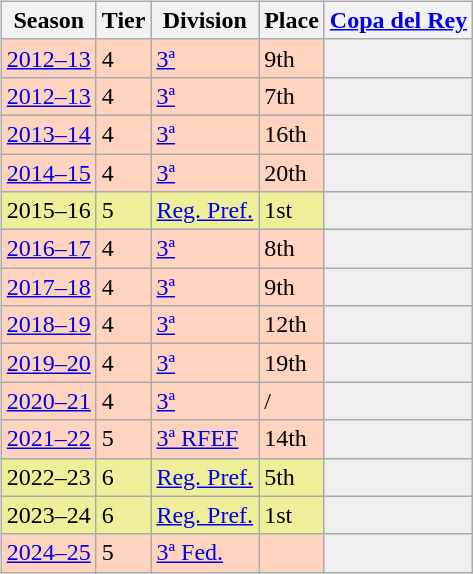<table>
<tr>
<td valign="top" width=0%><br><table class="wikitable">
<tr style="background:#f0f6fa;">
<th>Season</th>
<th>Tier</th>
<th>Division</th>
<th>Place</th>
<th><a href='#'>Copa del Rey</a></th>
</tr>
<tr>
<td style="background:#FFD3BD;"><a href='#'>2012–13</a></td>
<td style="background:#FFD3BD;">4</td>
<td style="background:#FFD3BD;"><a href='#'>3ª</a></td>
<td style="background:#FFD3BD;">9th</td>
<td style="background:#efefef;"></td>
</tr>
<tr>
<td style="background:#FFD3BD;"><a href='#'>2012–13</a></td>
<td style="background:#FFD3BD;">4</td>
<td style="background:#FFD3BD;"><a href='#'>3ª</a></td>
<td style="background:#FFD3BD;">7th</td>
<td style="background:#efefef;"></td>
</tr>
<tr>
<td style="background:#FFD3BD;"><a href='#'>2013–14</a></td>
<td style="background:#FFD3BD;">4</td>
<td style="background:#FFD3BD;"><a href='#'>3ª</a></td>
<td style="background:#FFD3BD;">16th</td>
<td style="background:#efefef;"></td>
</tr>
<tr>
<td style="background:#FFD3BD;"><a href='#'>2014–15</a></td>
<td style="background:#FFD3BD;">4</td>
<td style="background:#FFD3BD;"><a href='#'>3ª</a></td>
<td style="background:#FFD3BD;">20th</td>
<td style="background:#efefef;"></td>
</tr>
<tr>
<td style="background:#EFEF99;">2015–16</td>
<td style="background:#EFEF99;">5</td>
<td style="background:#EFEF99;"><a href='#'>Reg. Pref.</a></td>
<td style="background:#EFEF99;">1st</td>
<th style="background:#efefef;"></th>
</tr>
<tr>
<td style="background:#FFD3BD;"><a href='#'>2016–17</a></td>
<td style="background:#FFD3BD;">4</td>
<td style="background:#FFD3BD;"><a href='#'>3ª</a></td>
<td style="background:#FFD3BD;">8th</td>
<td style="background:#efefef;"></td>
</tr>
<tr>
<td style="background:#FFD3BD;"><a href='#'>2017–18</a></td>
<td style="background:#FFD3BD;">4</td>
<td style="background:#FFD3BD;"><a href='#'>3ª</a></td>
<td style="background:#FFD3BD;">9th</td>
<th style="background:#efefef;"></th>
</tr>
<tr>
<td style="background:#FFD3BD;"><a href='#'>2018–19</a></td>
<td style="background:#FFD3BD;">4</td>
<td style="background:#FFD3BD;"><a href='#'>3ª</a></td>
<td style="background:#FFD3BD;">12th</td>
<th style="background:#efefef;"></th>
</tr>
<tr>
<td style="background:#FFD3BD;"><a href='#'>2019–20</a></td>
<td style="background:#FFD3BD;">4</td>
<td style="background:#FFD3BD;"><a href='#'>3ª</a></td>
<td style="background:#FFD3BD;">19th</td>
<th style="background:#efefef;"></th>
</tr>
<tr>
<td style="background:#FFD3BD;"><a href='#'>2020–21</a></td>
<td style="background:#FFD3BD;">4</td>
<td style="background:#FFD3BD;"><a href='#'>3ª</a></td>
<td style="background:#FFD3BD;"> / </td>
<th style="background:#efefef;"></th>
</tr>
<tr>
<td style="background:#FFD3BD;"><a href='#'>2021–22</a></td>
<td style="background:#FFD3BD;">5</td>
<td style="background:#FFD3BD;"><a href='#'>3ª RFEF</a></td>
<td style="background:#FFD3BD;">14th</td>
<th style="background:#efefef;"></th>
</tr>
<tr>
<td style="background:#EFEF99;">2022–23</td>
<td style="background:#EFEF99;">6</td>
<td style="background:#EFEF99;"><a href='#'>Reg. Pref.</a></td>
<td style="background:#EFEF99;">5th</td>
<th style="background:#efefef;"></th>
</tr>
<tr>
<td style="background:#EFEF99;">2023–24</td>
<td style="background:#EFEF99;">6</td>
<td style="background:#EFEF99;"><a href='#'>Reg. Pref.</a></td>
<td style="background:#EFEF99;">1st</td>
<th style="background:#efefef;"></th>
</tr>
<tr>
<td style="background:#FFD3BD;"><a href='#'>2024–25</a></td>
<td style="background:#FFD3BD;">5</td>
<td style="background:#FFD3BD;"><a href='#'>3ª Fed.</a></td>
<td style="background:#FFD3BD;"></td>
<th style="background:#efefef;"></th>
</tr>
</table>
</td>
</tr>
</table>
